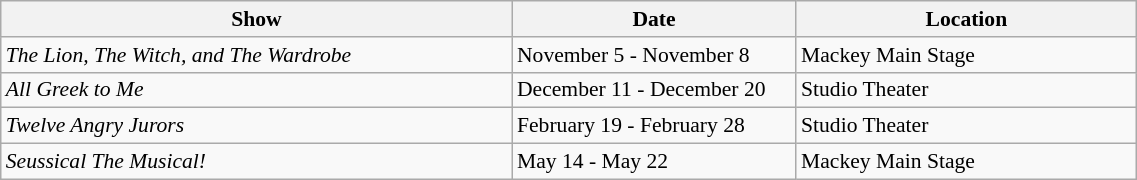<table class="wikitable" style="font-size:90%; width:60%">
<tr>
<th style="width:45%;">Show</th>
<th style="width:25%;">Date</th>
<th style="width:30%;">Location</th>
</tr>
<tr>
<td><em>The Lion, The Witch, and The Wardrobe</em></td>
<td>November 5 - November 8</td>
<td>Mackey Main Stage</td>
</tr>
<tr>
<td><em>All Greek to Me</em></td>
<td>December 11 - December 20</td>
<td>Studio Theater</td>
</tr>
<tr>
<td><em>Twelve Angry Jurors</em></td>
<td>February 19 - February 28</td>
<td>Studio Theater</td>
</tr>
<tr>
<td><em>Seussical The Musical!</em></td>
<td>May 14 - May 22</td>
<td>Mackey Main Stage</td>
</tr>
</table>
